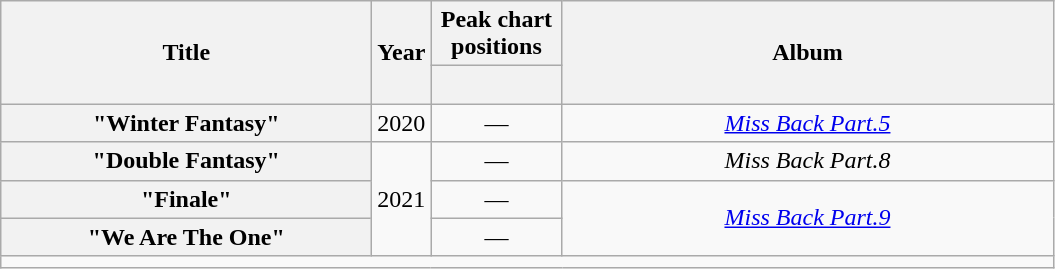<table class="wikitable plainrowheaders" style="text-align:center">
<tr>
<th scope="col" rowspan="2" style="width:15em">Title</th>
<th scope="col" rowspan="2">Year</th>
<th scope="col" colspan="1" style="width:5em">Peak chart positions</th>
<th scope="col" rowspan="2" style="width:20em">Album</th>
</tr>
<tr>
<th><br></th>
</tr>
<tr>
<th scope="row">"Winter Fantasy" <br></th>
<td>2020</td>
<td>—</td>
<td><em><a href='#'>Miss Back Part.5</a></em></td>
</tr>
<tr>
<th scope="row">"Double Fantasy" <br></th>
<td rowspan="3">2021</td>
<td>—</td>
<td><em>Miss Back Part.8</em></td>
</tr>
<tr>
<th scope="row">"Finale" <br></th>
<td>—</td>
<td rowspan="2"><em><a href='#'>Miss Back Part.9</a></em></td>
</tr>
<tr>
<th scope="row">"We Are The One" <br></th>
<td>—</td>
</tr>
<tr>
<td colspan="5"></td>
</tr>
</table>
